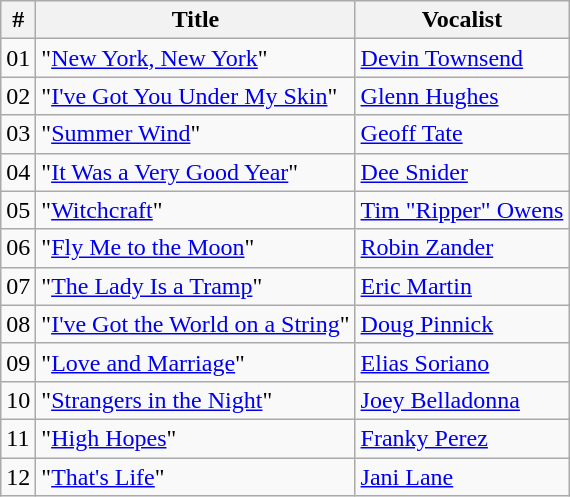<table class="wikitable">
<tr>
<th>#</th>
<th>Title</th>
<th>Vocalist</th>
</tr>
<tr>
<td>01</td>
<td>"<a href='#'>New York, New York</a>"</td>
<td><a href='#'>Devin Townsend</a></td>
</tr>
<tr>
<td>02</td>
<td>"<a href='#'>I've Got You Under My Skin</a>"</td>
<td><a href='#'>Glenn Hughes</a></td>
</tr>
<tr>
<td>03</td>
<td>"<a href='#'>Summer Wind</a>"</td>
<td><a href='#'>Geoff Tate</a></td>
</tr>
<tr>
<td>04</td>
<td>"<a href='#'>It Was a Very Good Year</a>"</td>
<td><a href='#'>Dee Snider</a></td>
</tr>
<tr>
<td>05</td>
<td>"<a href='#'>Witchcraft</a>"</td>
<td><a href='#'>Tim "Ripper" Owens</a></td>
</tr>
<tr>
<td>06</td>
<td>"<a href='#'>Fly Me to the Moon</a>"</td>
<td><a href='#'>Robin Zander</a></td>
</tr>
<tr>
<td>07</td>
<td>"<a href='#'>The Lady Is a Tramp</a>"</td>
<td><a href='#'>Eric Martin</a></td>
</tr>
<tr>
<td>08</td>
<td>"<a href='#'>I've Got the World on a String</a>"</td>
<td><a href='#'>Doug Pinnick</a></td>
</tr>
<tr>
<td>09</td>
<td>"<a href='#'>Love and Marriage</a>"</td>
<td><a href='#'>Elias Soriano</a></td>
</tr>
<tr>
<td>10</td>
<td>"<a href='#'>Strangers in the Night</a>"</td>
<td><a href='#'>Joey Belladonna</a></td>
</tr>
<tr>
<td>11</td>
<td>"<a href='#'>High Hopes</a>"</td>
<td><a href='#'>Franky Perez</a></td>
</tr>
<tr>
<td>12</td>
<td>"<a href='#'>That's Life</a>"</td>
<td><a href='#'>Jani Lane</a></td>
</tr>
</table>
